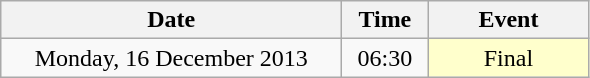<table class = "wikitable" style="text-align:center;">
<tr>
<th width=220>Date</th>
<th width=50>Time</th>
<th width=100>Event</th>
</tr>
<tr>
<td>Monday, 16 December 2013</td>
<td>06:30</td>
<td bgcolor=ffffcc>Final</td>
</tr>
</table>
